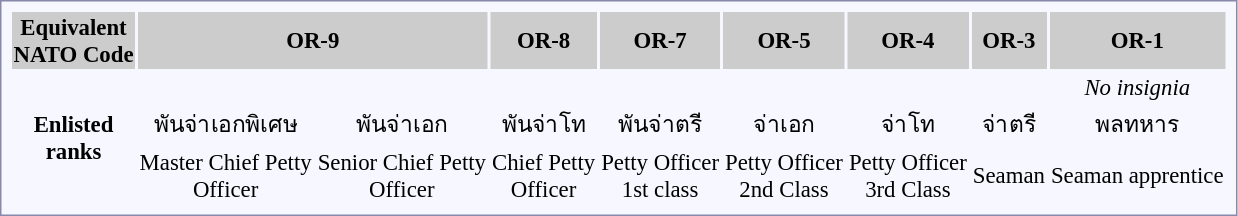<table style="border:1px solid #8888aa; background:#f7f8ff; padding:5px; font-size:95%; margin:0 12px 12px 0;" style="margin:auto; width:100%;">
<tr style="background-color:#CCCCCC;">
<th>Equivalent<br>NATO Code</th>
<th colspan=2>OR-9</th>
<th>OR-8</th>
<th>OR-7</th>
<th>OR-5</th>
<th>OR-4</th>
<th>OR-3</th>
<th>OR-1</th>
</tr>
<tr style="text-align:center;">
<td rowspan=4><strong>Enlisted<br>ranks</strong></td>
<td></td>
<td></td>
<td></td>
<td></td>
<td></td>
<td></td>
<td></td>
<td><em>No insignia</em></td>
</tr>
<tr style="text-align:center;">
<td>พันจ่าเอกพิเศษ</td>
<td>พันจ่าเอก</td>
<td>พันจ่าโท</td>
<td>พันจ่าตรี</td>
<td>จ่าเอก</td>
<td>จ่าโท</td>
<td>จ่าตรี</td>
<td>พลทหาร</td>
</tr>
<tr style="text-align:center;">
<td>Master Chief Petty<br>Officer</td>
<td>Senior Chief Petty<br>Officer</td>
<td>Chief Petty<br>Officer</td>
<td>Petty Officer<br>1st class</td>
<td>Petty Officer<br>2nd Class</td>
<td>Petty Officer<br>3rd Class</td>
<td>Seaman</td>
<td>Seaman apprentice</td>
</tr>
</table>
